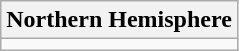<table class="wikitable">
<tr>
<th>Northern Hemisphere</th>
</tr>
<tr>
<td></td>
</tr>
</table>
